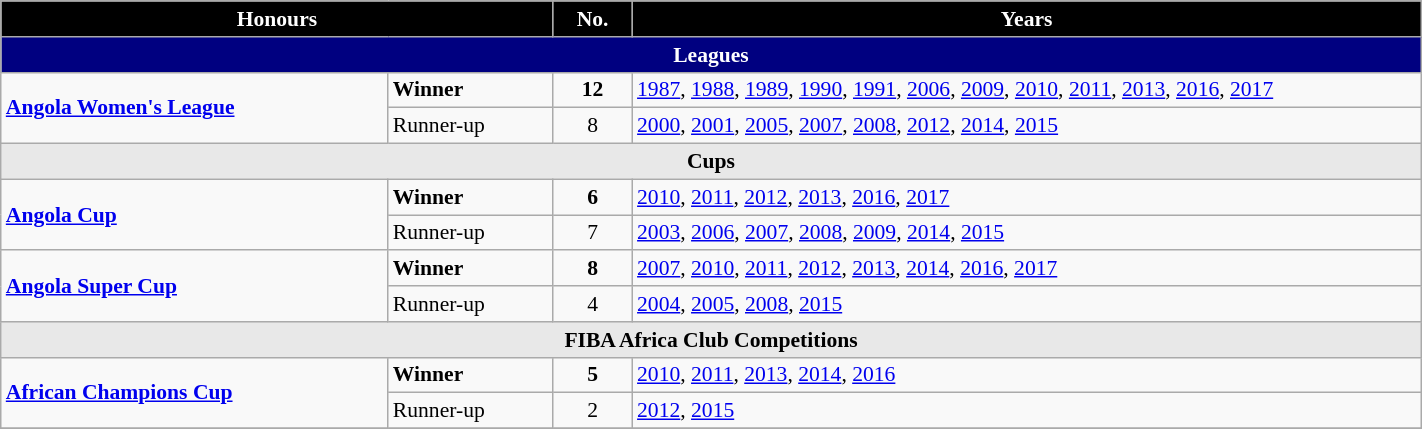<table class="wikitable" width=75% style="font-size: 90%;">
<tr>
<th width=35% colspan=2 style="background:black;color: white">Honours</th>
<th width=5% style="background:black;color: white">No.</th>
<th width=50% style="background:black;color: white">Years</th>
</tr>
<tr>
<th colspan="6" style="background:#000080;color: white">Leagues</th>
</tr>
<tr>
<td rowspan=2><strong><a href='#'>Angola Women's League</a></strong></td>
<td><strong>Winner</strong></td>
<td align=center><strong>12</strong></td>
<td><a href='#'>1987</a>, <a href='#'>1988</a>, <a href='#'>1989</a>, <a href='#'>1990</a>, <a href='#'>1991</a>, <a href='#'>2006</a>, <a href='#'>2009</a>, <a href='#'>2010</a>, <a href='#'>2011</a>, <a href='#'>2013</a>, <a href='#'>2016</a>, <a href='#'>2017</a></td>
</tr>
<tr>
<td>Runner-up</td>
<td align=center>8</td>
<td><a href='#'>2000</a>, <a href='#'>2001</a>, <a href='#'>2005</a>, <a href='#'>2007</a>, <a href='#'>2008</a>, <a href='#'>2012</a>, <a href='#'>2014</a>, <a href='#'>2015</a></td>
</tr>
<tr>
<th colspan="6" style="background:#E8E8E8;">Cups</th>
</tr>
<tr>
<td rowspan=2><strong><a href='#'>Angola Cup</a></strong></td>
<td><strong>Winner</strong></td>
<td align=center><strong>6</strong></td>
<td><a href='#'>2010</a>, <a href='#'>2011</a>, <a href='#'>2012</a>, <a href='#'>2013</a>, <a href='#'>2016</a>, <a href='#'>2017</a></td>
</tr>
<tr>
<td>Runner-up</td>
<td align=center>7</td>
<td><a href='#'>2003</a>, <a href='#'>2006</a>, <a href='#'>2007</a>, <a href='#'>2008</a>, <a href='#'>2009</a>, <a href='#'>2014</a>, <a href='#'>2015</a></td>
</tr>
<tr>
<td rowspan=2><strong><a href='#'>Angola Super Cup</a></strong></td>
<td><strong>Winner</strong></td>
<td align=center><strong>8</strong></td>
<td><a href='#'>2007</a>, <a href='#'>2010</a>, <a href='#'>2011</a>, <a href='#'>2012</a>, <a href='#'>2013</a>, <a href='#'>2014</a>, <a href='#'>2016</a>, <a href='#'>2017</a></td>
</tr>
<tr>
<td>Runner-up</td>
<td align=center>4</td>
<td><a href='#'>2004</a>, <a href='#'>2005</a>, <a href='#'>2008</a>, <a href='#'>2015</a></td>
</tr>
<tr>
<th colspan="6" style="background:#E8E8E8;">FIBA Africa Club Competitions</th>
</tr>
<tr>
<td rowspan=2><strong><a href='#'>African Champions Cup</a> </strong></td>
<td><strong>Winner</strong></td>
<td align=center><strong>5</strong></td>
<td><a href='#'>2010</a>, <a href='#'>2011</a>, <a href='#'>2013</a>, <a href='#'>2014</a>, <a href='#'>2016</a></td>
</tr>
<tr>
<td>Runner-up</td>
<td align=center>2</td>
<td><a href='#'>2012</a>, <a href='#'>2015</a></td>
</tr>
<tr>
</tr>
</table>
